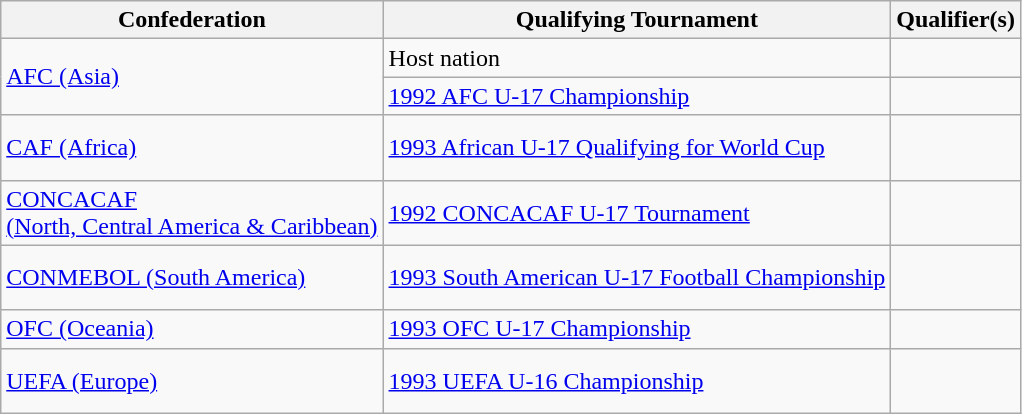<table class=wikitable>
<tr>
<th>Confederation</th>
<th>Qualifying Tournament</th>
<th>Qualifier(s)</th>
</tr>
<tr>
<td rowspan=2><a href='#'>AFC (Asia)</a></td>
<td>Host nation</td>
<td></td>
</tr>
<tr>
<td><a href='#'>1992 AFC U-17 Championship</a></td>
<td><br></td>
</tr>
<tr>
<td><a href='#'>CAF (Africa)</a></td>
<td><a href='#'>1993 African U-17 Qualifying for World Cup</a></td>
<td><br><br></td>
</tr>
<tr>
<td><a href='#'>CONCACAF<br>(North, Central America & Caribbean)</a></td>
<td><a href='#'>1992 CONCACAF U-17 Tournament</a></td>
<td><br><br></td>
</tr>
<tr>
<td><a href='#'>CONMEBOL (South America)</a></td>
<td><a href='#'>1993 South American U-17 Football Championship</a></td>
<td><br><br></td>
</tr>
<tr>
<td><a href='#'>OFC (Oceania)</a></td>
<td><a href='#'>1993 OFC U-17 Championship</a></td>
<td></td>
</tr>
<tr>
<td><a href='#'>UEFA (Europe)</a></td>
<td><a href='#'>1993 UEFA U-16 Championship</a></td>
<td><br><br></td>
</tr>
</table>
